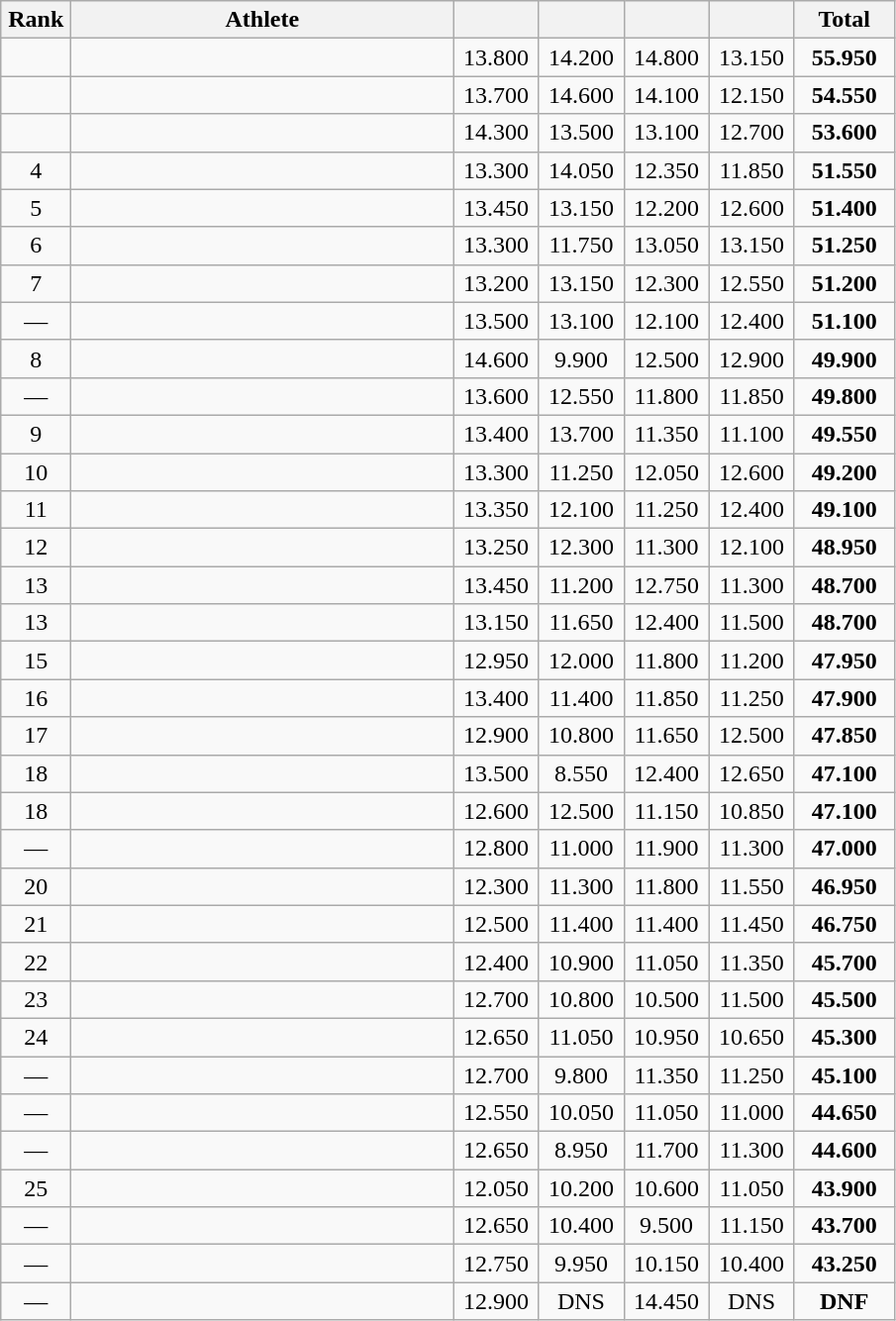<table class=wikitable style="text-align:center">
<tr>
<th width=40>Rank</th>
<th width=250>Athlete</th>
<th width=50></th>
<th width=50></th>
<th width=50></th>
<th width=50></th>
<th width=60>Total</th>
</tr>
<tr>
<td></td>
<td align=left></td>
<td>13.800</td>
<td>14.200</td>
<td>14.800</td>
<td>13.150</td>
<td><strong>55.950</strong></td>
</tr>
<tr>
<td></td>
<td align=left></td>
<td>13.700</td>
<td>14.600</td>
<td>14.100</td>
<td>12.150</td>
<td><strong>54.550</strong></td>
</tr>
<tr>
<td></td>
<td align=left></td>
<td>14.300</td>
<td>13.500</td>
<td>13.100</td>
<td>12.700</td>
<td><strong>53.600</strong></td>
</tr>
<tr>
<td>4</td>
<td align=left></td>
<td>13.300</td>
<td>14.050</td>
<td>12.350</td>
<td>11.850</td>
<td><strong>51.550</strong></td>
</tr>
<tr>
<td>5</td>
<td align=left></td>
<td>13.450</td>
<td>13.150</td>
<td>12.200</td>
<td>12.600</td>
<td><strong>51.400</strong></td>
</tr>
<tr>
<td>6</td>
<td align=left></td>
<td>13.300</td>
<td>11.750</td>
<td>13.050</td>
<td>13.150</td>
<td><strong>51.250</strong></td>
</tr>
<tr>
<td>7</td>
<td align=left></td>
<td>13.200</td>
<td>13.150</td>
<td>12.300</td>
<td>12.550</td>
<td><strong>51.200</strong></td>
</tr>
<tr>
<td>—</td>
<td align=left></td>
<td>13.500</td>
<td>13.100</td>
<td>12.100</td>
<td>12.400</td>
<td><strong>51.100</strong></td>
</tr>
<tr>
<td>8</td>
<td align=left></td>
<td>14.600</td>
<td>9.900</td>
<td>12.500</td>
<td>12.900</td>
<td><strong>49.900</strong></td>
</tr>
<tr>
<td>—</td>
<td align=left></td>
<td>13.600</td>
<td>12.550</td>
<td>11.800</td>
<td>11.850</td>
<td><strong>49.800</strong></td>
</tr>
<tr>
<td>9</td>
<td align=left></td>
<td>13.400</td>
<td>13.700</td>
<td>11.350</td>
<td>11.100</td>
<td><strong>49.550</strong></td>
</tr>
<tr>
<td>10</td>
<td align=left></td>
<td>13.300</td>
<td>11.250</td>
<td>12.050</td>
<td>12.600</td>
<td><strong>49.200</strong></td>
</tr>
<tr>
<td>11</td>
<td align=left></td>
<td>13.350</td>
<td>12.100</td>
<td>11.250</td>
<td>12.400</td>
<td><strong>49.100</strong></td>
</tr>
<tr>
<td>12</td>
<td align=left></td>
<td>13.250</td>
<td>12.300</td>
<td>11.300</td>
<td>12.100</td>
<td><strong>48.950</strong></td>
</tr>
<tr>
<td>13</td>
<td align=left></td>
<td>13.450</td>
<td>11.200</td>
<td>12.750</td>
<td>11.300</td>
<td><strong>48.700</strong></td>
</tr>
<tr>
<td>13</td>
<td align=left></td>
<td>13.150</td>
<td>11.650</td>
<td>12.400</td>
<td>11.500</td>
<td><strong>48.700</strong></td>
</tr>
<tr>
<td>15</td>
<td align=left></td>
<td>12.950</td>
<td>12.000</td>
<td>11.800</td>
<td>11.200</td>
<td><strong>47.950</strong></td>
</tr>
<tr>
<td>16</td>
<td align=left></td>
<td>13.400</td>
<td>11.400</td>
<td>11.850</td>
<td>11.250</td>
<td><strong>47.900</strong></td>
</tr>
<tr>
<td>17</td>
<td align=left></td>
<td>12.900</td>
<td>10.800</td>
<td>11.650</td>
<td>12.500</td>
<td><strong>47.850</strong></td>
</tr>
<tr>
<td>18</td>
<td align=left></td>
<td>13.500</td>
<td>8.550</td>
<td>12.400</td>
<td>12.650</td>
<td><strong>47.100</strong></td>
</tr>
<tr>
<td>18</td>
<td align=left></td>
<td>12.600</td>
<td>12.500</td>
<td>11.150</td>
<td>10.850</td>
<td><strong>47.100</strong></td>
</tr>
<tr>
<td>—</td>
<td align=left></td>
<td>12.800</td>
<td>11.000</td>
<td>11.900</td>
<td>11.300</td>
<td><strong>47.000</strong></td>
</tr>
<tr>
<td>20</td>
<td align=left></td>
<td>12.300</td>
<td>11.300</td>
<td>11.800</td>
<td>11.550</td>
<td><strong>46.950</strong></td>
</tr>
<tr>
<td>21</td>
<td align=left></td>
<td>12.500</td>
<td>11.400</td>
<td>11.400</td>
<td>11.450</td>
<td><strong>46.750</strong></td>
</tr>
<tr>
<td>22</td>
<td align=left></td>
<td>12.400</td>
<td>10.900</td>
<td>11.050</td>
<td>11.350</td>
<td><strong>45.700</strong></td>
</tr>
<tr>
<td>23</td>
<td align=left></td>
<td>12.700</td>
<td>10.800</td>
<td>10.500</td>
<td>11.500</td>
<td><strong>45.500</strong></td>
</tr>
<tr>
<td>24</td>
<td align=left></td>
<td>12.650</td>
<td>11.050</td>
<td>10.950</td>
<td>10.650</td>
<td><strong>45.300</strong></td>
</tr>
<tr>
<td>—</td>
<td align=left></td>
<td>12.700</td>
<td>9.800</td>
<td>11.350</td>
<td>11.250</td>
<td><strong>45.100</strong></td>
</tr>
<tr>
<td>—</td>
<td align=left></td>
<td>12.550</td>
<td>10.050</td>
<td>11.050</td>
<td>11.000</td>
<td><strong>44.650</strong></td>
</tr>
<tr>
<td>—</td>
<td align=left></td>
<td>12.650</td>
<td>8.950</td>
<td>11.700</td>
<td>11.300</td>
<td><strong>44.600</strong></td>
</tr>
<tr>
<td>25</td>
<td align=left></td>
<td>12.050</td>
<td>10.200</td>
<td>10.600</td>
<td>11.050</td>
<td><strong>43.900</strong></td>
</tr>
<tr>
<td>—</td>
<td align=left></td>
<td>12.650</td>
<td>10.400</td>
<td>9.500</td>
<td>11.150</td>
<td><strong>43.700</strong></td>
</tr>
<tr>
<td>—</td>
<td align=left></td>
<td>12.750</td>
<td>9.950</td>
<td>10.150</td>
<td>10.400</td>
<td><strong>43.250</strong></td>
</tr>
<tr>
<td>—</td>
<td align=left></td>
<td>12.900</td>
<td>DNS</td>
<td>14.450</td>
<td>DNS</td>
<td><strong>DNF</strong></td>
</tr>
</table>
